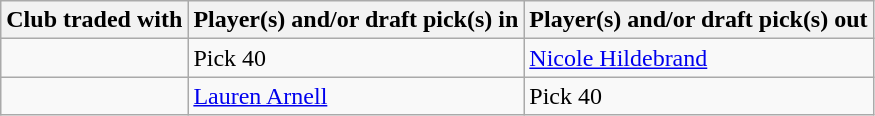<table class="wikitable plainrowheaders">
<tr>
<th scope="col"><strong>Club traded with</strong></th>
<th scope="col"><strong>Player(s) and/or draft pick(s) in</strong></th>
<th scope="col"><strong>Player(s) and/or draft pick(s) out</strong></th>
</tr>
<tr>
<td></td>
<td>Pick 40</td>
<td><a href='#'>Nicole Hildebrand</a></td>
</tr>
<tr>
<td></td>
<td><a href='#'>Lauren Arnell</a></td>
<td>Pick 40</td>
</tr>
</table>
